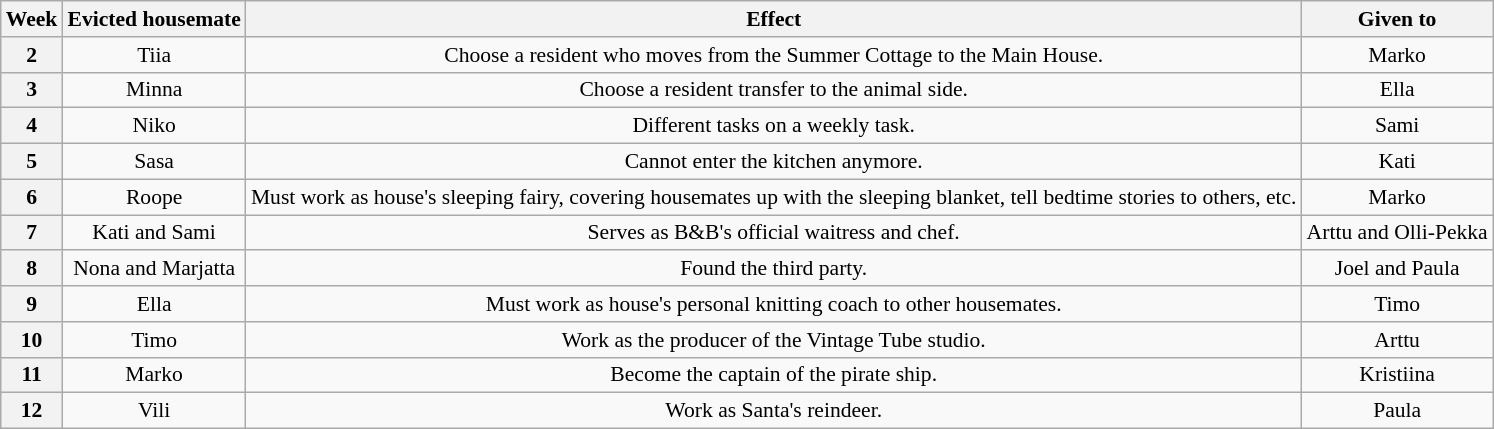<table class="wikitable" style="text-align:center; font-size:90%; ">
<tr>
<th>Week</th>
<th>Evicted housemate</th>
<th>Effect</th>
<th>Given to</th>
</tr>
<tr>
<th>2</th>
<td>Tiia</td>
<td>Choose a resident who moves from the Summer Cottage to the Main House.</td>
<td>Marko</td>
</tr>
<tr>
<th>3</th>
<td>Minna</td>
<td>Choose a resident transfer to the animal side.</td>
<td>Ella</td>
</tr>
<tr>
<th>4</th>
<td>Niko</td>
<td>Different tasks on a weekly task.</td>
<td>Sami</td>
</tr>
<tr>
<th>5</th>
<td>Sasa</td>
<td>Cannot enter the kitchen anymore.</td>
<td>Kati</td>
</tr>
<tr>
<th>6</th>
<td>Roope</td>
<td>Must work as house's sleeping fairy, covering housemates up with the sleeping blanket, tell bedtime stories to others, etc.</td>
<td>Marko</td>
</tr>
<tr>
<th>7</th>
<td>Kati and Sami</td>
<td>Serves as B&B's official waitress and chef.</td>
<td>Arttu and Olli-Pekka</td>
</tr>
<tr>
<th>8</th>
<td>Nona and Marjatta</td>
<td>Found the third party.</td>
<td>Joel and Paula</td>
</tr>
<tr>
<th>9</th>
<td>Ella</td>
<td>Must work as house's personal knitting coach to other housemates.</td>
<td>Timo</td>
</tr>
<tr>
<th>10</th>
<td>Timo</td>
<td>Work as the producer of the Vintage Tube studio.</td>
<td>Arttu</td>
</tr>
<tr>
<th>11</th>
<td>Marko</td>
<td>Become the captain of the pirate ship.</td>
<td>Kristiina</td>
</tr>
<tr>
<th>12</th>
<td>Vili</td>
<td>Work as Santa's reindeer.</td>
<td>Paula</td>
</tr>
</table>
